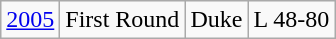<table class="wikitable">
<tr align="center">
<td><a href='#'>2005</a></td>
<td>First Round</td>
<td>Duke</td>
<td>L 48-80</td>
</tr>
</table>
